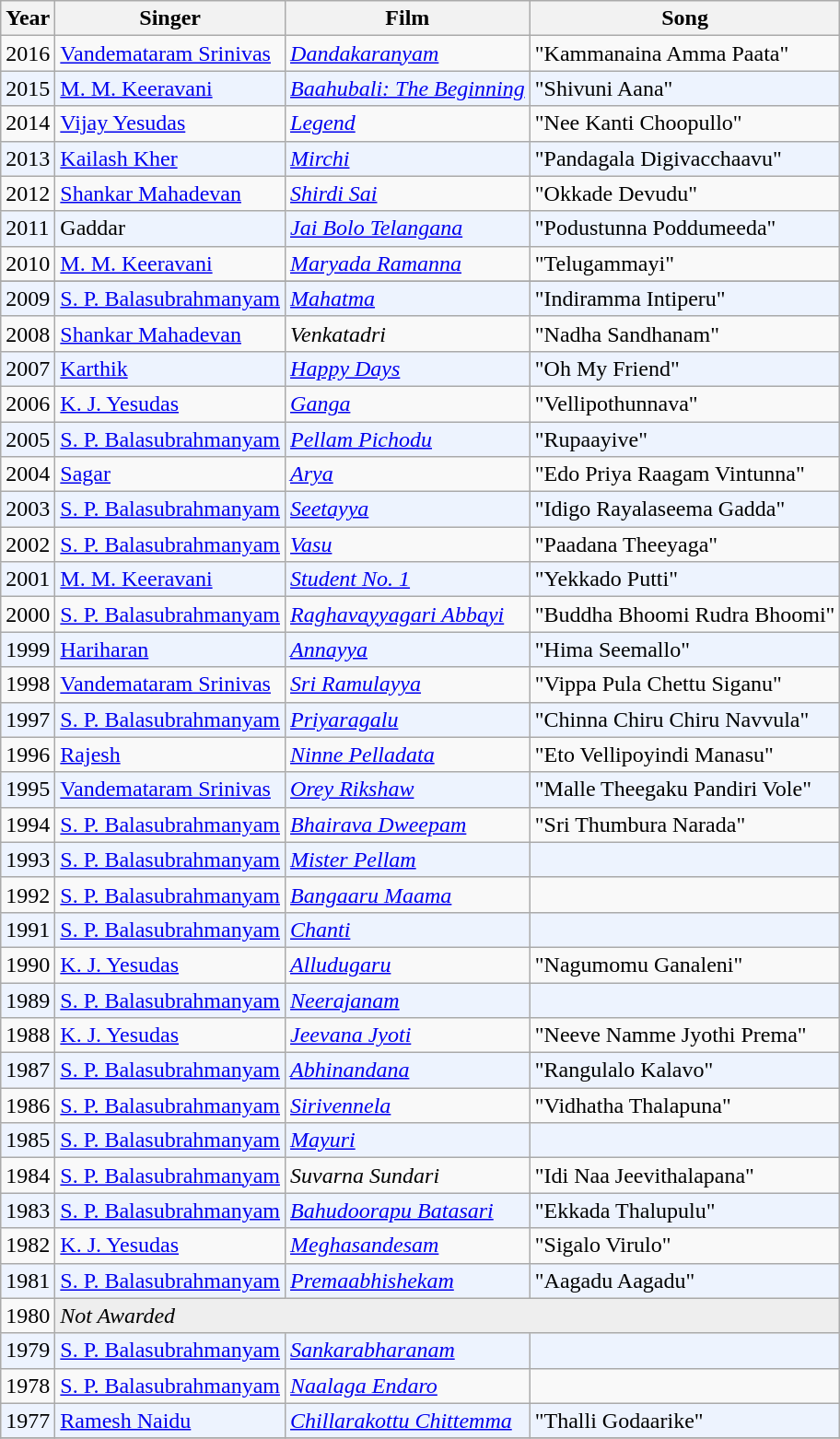<table class="wikitable sortable">
<tr>
<th>Year</th>
<th>Singer</th>
<th>Film</th>
<th>Song</th>
</tr>
<tr>
<td>2016</td>
<td><a href='#'>Vandemataram Srinivas</a></td>
<td><em><a href='#'>Dandakaranyam</a></em></td>
<td>"Kammanaina Amma Paata"</td>
</tr>
<tr bgcolor=#edf3fe>
<td>2015</td>
<td><a href='#'>M. M. Keeravani</a></td>
<td><em><a href='#'>Baahubali: The Beginning</a></em></td>
<td>"Shivuni Aana"</td>
</tr>
<tr>
<td>2014</td>
<td><a href='#'>Vijay Yesudas</a></td>
<td><em><a href='#'>Legend</a></em></td>
<td>"Nee Kanti Choopullo"</td>
</tr>
<tr bgcolor=#edf3fe>
<td>2013</td>
<td><a href='#'>Kailash Kher</a></td>
<td><em><a href='#'>Mirchi</a></em></td>
<td>"Pandagala Digivacchaavu"</td>
</tr>
<tr>
<td>2012</td>
<td><a href='#'>Shankar Mahadevan</a></td>
<td><em><a href='#'>Shirdi Sai</a></em></td>
<td>"Okkade Devudu"</td>
</tr>
<tr bgcolor=#edf3fe>
<td>2011</td>
<td>Gaddar</td>
<td><em><a href='#'>Jai Bolo Telangana</a></em></td>
<td>"Podustunna Poddumeeda"</td>
</tr>
<tr>
<td>2010</td>
<td><a href='#'>M. M. Keeravani</a></td>
<td><em><a href='#'>Maryada Ramanna</a></em></td>
<td>"Telugammayi"</td>
</tr>
<tr>
</tr>
<tr bgcolor=#edf3fe>
<td>2009</td>
<td><a href='#'>S. P. Balasubrahmanyam</a></td>
<td><em><a href='#'>Mahatma</a></em></td>
<td>"Indiramma Intiperu"</td>
</tr>
<tr>
<td>2008</td>
<td><a href='#'>Shankar Mahadevan</a></td>
<td><em>Venkatadri</em></td>
<td>"Nadha Sandhanam"</td>
</tr>
<tr bgcolor=#edf3fe>
<td>2007</td>
<td><a href='#'>Karthik</a></td>
<td><em><a href='#'>Happy Days</a></em></td>
<td>"Oh My Friend"</td>
</tr>
<tr>
<td>2006</td>
<td><a href='#'>K. J. Yesudas</a></td>
<td><em><a href='#'>Ganga</a></em></td>
<td>"Vellipothunnava"</td>
</tr>
<tr bgcolor=#edf3fe>
<td>2005</td>
<td><a href='#'>S. P. Balasubrahmanyam</a></td>
<td><em><a href='#'>Pellam Pichodu</a></em></td>
<td>"Rupaayive"</td>
</tr>
<tr>
<td>2004</td>
<td><a href='#'>Sagar</a></td>
<td><em><a href='#'>Arya</a></em></td>
<td>"Edo Priya Raagam Vintunna"</td>
</tr>
<tr bgcolor=#edf3fe>
<td>2003</td>
<td><a href='#'>S. P. Balasubrahmanyam</a></td>
<td><em><a href='#'>Seetayya</a></em></td>
<td>"Idigo Rayalaseema Gadda"</td>
</tr>
<tr>
<td>2002</td>
<td><a href='#'>S. P. Balasubrahmanyam</a></td>
<td><em><a href='#'>Vasu</a></em></td>
<td>"Paadana Theeyaga"</td>
</tr>
<tr bgcolor=#edf3fe>
<td>2001</td>
<td><a href='#'>M. M. Keeravani</a></td>
<td><em><a href='#'>Student No. 1</a></em></td>
<td>"Yekkado Putti"</td>
</tr>
<tr>
<td>2000</td>
<td><a href='#'>S. P. Balasubrahmanyam</a></td>
<td><em><a href='#'>Raghavayyagari Abbayi</a></em></td>
<td>"Buddha Bhoomi Rudra Bhoomi"</td>
</tr>
<tr bgcolor=#edf3fe>
<td>1999</td>
<td><a href='#'>Hariharan</a></td>
<td><em><a href='#'>Annayya</a></em></td>
<td>"Hima Seemallo"</td>
</tr>
<tr>
<td>1998</td>
<td><a href='#'>Vandemataram Srinivas</a></td>
<td><em><a href='#'>Sri Ramulayya</a></em></td>
<td>"Vippa Pula Chettu Siganu"</td>
</tr>
<tr bgcolor=#edf3fe>
<td>1997</td>
<td><a href='#'>S. P. Balasubrahmanyam</a></td>
<td><em><a href='#'>Priyaragalu</a></em></td>
<td>"Chinna Chiru Chiru Navvula"</td>
</tr>
<tr>
<td>1996</td>
<td><a href='#'>Rajesh</a></td>
<td><em><a href='#'>Ninne Pelladata</a></em></td>
<td>"Eto Vellipoyindi Manasu"</td>
</tr>
<tr bgcolor=#edf3fe>
<td>1995</td>
<td><a href='#'>Vandemataram Srinivas</a></td>
<td><em><a href='#'>Orey Rikshaw</a></em></td>
<td>"Malle Theegaku Pandiri Vole"</td>
</tr>
<tr>
<td>1994</td>
<td><a href='#'>S. P. Balasubrahmanyam</a></td>
<td><em><a href='#'>Bhairava Dweepam</a></em></td>
<td>"Sri Thumbura Narada"</td>
</tr>
<tr bgcolor=#edf3fe>
<td>1993</td>
<td><a href='#'>S. P. Balasubrahmanyam</a></td>
<td><em><a href='#'>Mister Pellam</a></em></td>
<td></td>
</tr>
<tr>
<td>1992</td>
<td><a href='#'>S. P. Balasubrahmanyam</a></td>
<td><em><a href='#'>Bangaaru Maama</a></em></td>
<td></td>
</tr>
<tr bgcolor=#edf3fe>
<td>1991</td>
<td><a href='#'>S. P. Balasubrahmanyam</a></td>
<td><em><a href='#'>Chanti</a></em></td>
<td></td>
</tr>
<tr>
<td>1990</td>
<td><a href='#'>K. J. Yesudas</a></td>
<td><em><a href='#'>Alludugaru</a></em></td>
<td>"Nagumomu Ganaleni"</td>
</tr>
<tr bgcolor=#edf3fe>
<td>1989</td>
<td><a href='#'>S. P. Balasubrahmanyam</a></td>
<td><em><a href='#'>Neerajanam</a></em></td>
<td></td>
</tr>
<tr>
<td>1988</td>
<td><a href='#'>K. J. Yesudas</a></td>
<td><em><a href='#'>Jeevana Jyoti</a></em></td>
<td>"Neeve Namme Jyothi Prema"</td>
</tr>
<tr bgcolor=#edf3fe>
<td>1987</td>
<td><a href='#'>S. P. Balasubrahmanyam</a></td>
<td><em><a href='#'>Abhinandana</a></em></td>
<td>"Rangulalo Kalavo"</td>
</tr>
<tr>
<td>1986</td>
<td><a href='#'>S. P. Balasubrahmanyam</a></td>
<td><em><a href='#'>Sirivennela</a></em></td>
<td>"Vidhatha Thalapuna"</td>
</tr>
<tr bgcolor=#edf3fe>
<td>1985</td>
<td><a href='#'>S. P. Balasubrahmanyam</a></td>
<td><em><a href='#'>Mayuri</a></em></td>
<td></td>
</tr>
<tr>
<td>1984</td>
<td><a href='#'>S. P. Balasubrahmanyam</a></td>
<td><em>Suvarna Sundari</em></td>
<td>"Idi Naa Jeevithalapana"</td>
</tr>
<tr bgcolor=#edf3fe>
<td>1983</td>
<td><a href='#'>S. P. Balasubrahmanyam</a></td>
<td><em><a href='#'>Bahudoorapu Batasari</a></em></td>
<td>"Ekkada Thalupulu"</td>
</tr>
<tr>
<td>1982</td>
<td><a href='#'>K. J. Yesudas</a></td>
<td><em><a href='#'>Meghasandesam</a></em></td>
<td>"Sigalo Virulo"</td>
</tr>
<tr bgcolor=#edf3fe>
<td>1981</td>
<td><a href='#'>S. P. Balasubrahmanyam</a></td>
<td><em><a href='#'>Premaabhishekam</a></em></td>
<td>"Aagadu Aagadu"</td>
</tr>
<tr>
<td>1980</td>
<td bgcolor=#eeeeee colspan="3"><em>Not Awarded</em></td>
</tr>
<tr bgcolor=#edf3fe>
<td>1979</td>
<td><a href='#'>S. P. Balasubrahmanyam</a></td>
<td><em><a href='#'>Sankarabharanam</a></em></td>
<td></td>
</tr>
<tr>
<td>1978</td>
<td><a href='#'>S. P. Balasubrahmanyam</a></td>
<td><em><a href='#'>Naalaga Endaro</a></em></td>
<td></td>
</tr>
<tr bgcolor=#edf3fe>
<td>1977</td>
<td><a href='#'>Ramesh Naidu</a></td>
<td><em><a href='#'>Chillarakottu Chittemma</a></em></td>
<td>"Thalli Godaarike"</td>
</tr>
<tr>
</tr>
</table>
